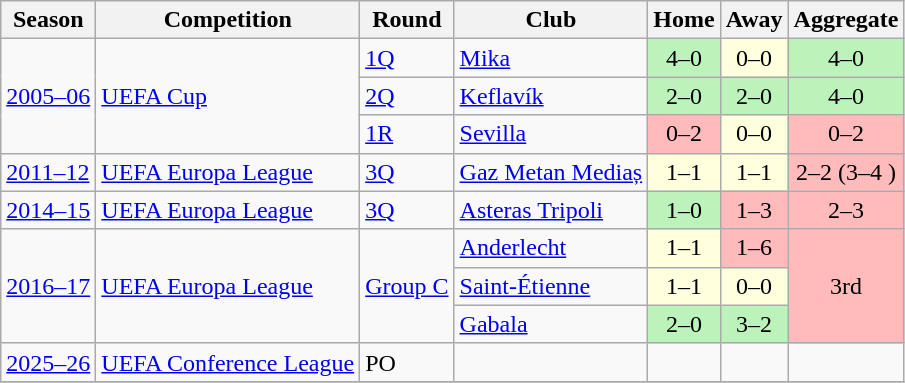<table class="wikitable">
<tr>
<th>Season</th>
<th>Competition</th>
<th>Round</th>
<th>Club</th>
<th>Home</th>
<th>Away</th>
<th>Aggregate</th>
</tr>
<tr>
<td rowspan="3"><a href='#'>2005–06</a></td>
<td rowspan="3"><a href='#'>UEFA Cup</a></td>
<td><a href='#'>1Q</a></td>
<td> <a href='#'>Mika</a></td>
<td align="center" style="background: #BBF3BB;">4–0</td>
<td align="center" style="background: #ffffdd;">0–0</td>
<td align="center" style="background: #BBF3BB;">4–0</td>
</tr>
<tr>
<td><a href='#'>2Q</a></td>
<td> <a href='#'>Keflavík</a></td>
<td align="center" style="background: #BBF3BB;">2–0</td>
<td align="center" style="background: #BBF3BB;">2–0</td>
<td align="center" style="background: #BBF3BB;">4–0</td>
</tr>
<tr>
<td><a href='#'>1R</a></td>
<td> <a href='#'>Sevilla</a></td>
<td align="center" style="background: #FFBBBB;">0–2</td>
<td align="center" style="background: #ffffdd;">0–0</td>
<td align="center" style="background: #FFBBBB;">0–2</td>
</tr>
<tr>
<td><a href='#'>2011–12</a></td>
<td><a href='#'>UEFA Europa League</a></td>
<td><a href='#'>3Q</a></td>
<td> <a href='#'>Gaz Metan Mediaș</a></td>
<td align="center" style="background: #ffffdd;">1–1</td>
<td align="center" style="background: #ffffdd;">1–1</td>
<td align="center" style="background: #FFBBBB;">2–2 (3–4 )</td>
</tr>
<tr>
<td><a href='#'>2014–15</a></td>
<td><a href='#'>UEFA Europa League</a></td>
<td><a href='#'>3Q</a></td>
<td> <a href='#'>Asteras Tripoli</a></td>
<td align="center" style="background: #BBF3BB;">1–0</td>
<td align="center" style="background: #FFBBBB;">1–3</td>
<td align="center" style="background: #FFBBBB;">2–3</td>
</tr>
<tr>
<td rowspan="3"><a href='#'>2016–17</a></td>
<td rowspan="3"><a href='#'>UEFA Europa League</a></td>
<td rowspan="3"><a href='#'>Group C</a></td>
<td> <a href='#'>Anderlecht</a></td>
<td align="center" style="background: #ffffdd;">1–1</td>
<td align="center" style="background: #FFBBBB;">1–6</td>
<td align="center" rowspan=3 style="background: #FFBBBB;">3rd</td>
</tr>
<tr>
<td> <a href='#'>Saint-Étienne</a></td>
<td align="center" style="background: #ffffdd;">1–1</td>
<td align="center" style="background: #ffffdd;">0–0</td>
</tr>
<tr>
<td> <a href='#'>Gabala</a></td>
<td align="center" style="background: #BBF3BB;">2–0</td>
<td align="center" style="background: #BBF3BB;">3–2</td>
</tr>
<tr>
<td><a href='#'>2025–26</a></td>
<td><a href='#'>UEFA Conference League</a></td>
<td>PO</td>
<td></td>
<td></td>
<td></td>
<td></td>
</tr>
<tr>
</tr>
</table>
